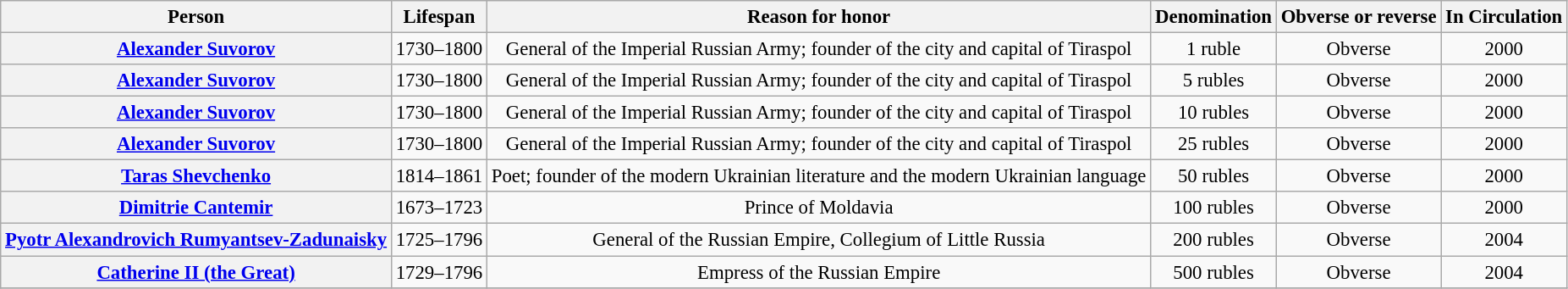<table class="wikitable" style="font-size: 95%; text-align:center;">
<tr>
<th>Person</th>
<th>Lifespan</th>
<th>Reason for honor</th>
<th>Denomination</th>
<th>Obverse or reverse</th>
<th>In Circulation</th>
</tr>
<tr>
<th><a href='#'>Alexander Suvorov</a></th>
<td>1730–1800</td>
<td>General of the Imperial Russian Army; founder of the city and capital of Tiraspol</td>
<td>1 ruble</td>
<td>Obverse</td>
<td>2000</td>
</tr>
<tr>
<th><a href='#'>Alexander Suvorov</a></th>
<td>1730–1800</td>
<td>General of the Imperial Russian Army; founder of the city and capital of Tiraspol</td>
<td>5 rubles</td>
<td>Obverse</td>
<td>2000</td>
</tr>
<tr>
<th><a href='#'>Alexander Suvorov</a></th>
<td>1730–1800</td>
<td>General of the Imperial Russian Army; founder of the city and capital of Tiraspol</td>
<td>10 rubles</td>
<td>Obverse</td>
<td>2000</td>
</tr>
<tr>
<th><a href='#'>Alexander Suvorov</a></th>
<td>1730–1800</td>
<td>General of the Imperial Russian Army; founder of the city and capital of Tiraspol</td>
<td>25 rubles</td>
<td>Obverse</td>
<td>2000</td>
</tr>
<tr>
<th><a href='#'>Taras Shevchenko</a></th>
<td>1814–1861</td>
<td>Poet; founder of the modern Ukrainian literature and the modern Ukrainian language</td>
<td>50 rubles</td>
<td>Obverse</td>
<td>2000</td>
</tr>
<tr>
<th><a href='#'>Dimitrie Cantemir</a></th>
<td>1673–1723</td>
<td>Prince of Moldavia</td>
<td>100 rubles</td>
<td>Obverse</td>
<td>2000</td>
</tr>
<tr>
<th><a href='#'>Pyotr Alexandrovich Rumyantsev-Zadunaisky</a></th>
<td>1725–1796</td>
<td>General of the Russian Empire, Collegium of Little Russia</td>
<td>200 rubles</td>
<td>Obverse</td>
<td>2004</td>
</tr>
<tr>
<th><a href='#'>Catherine II (the Great)</a></th>
<td>1729–1796</td>
<td>Empress of the Russian Empire</td>
<td>500 rubles</td>
<td>Obverse</td>
<td>2004</td>
</tr>
<tr>
</tr>
</table>
